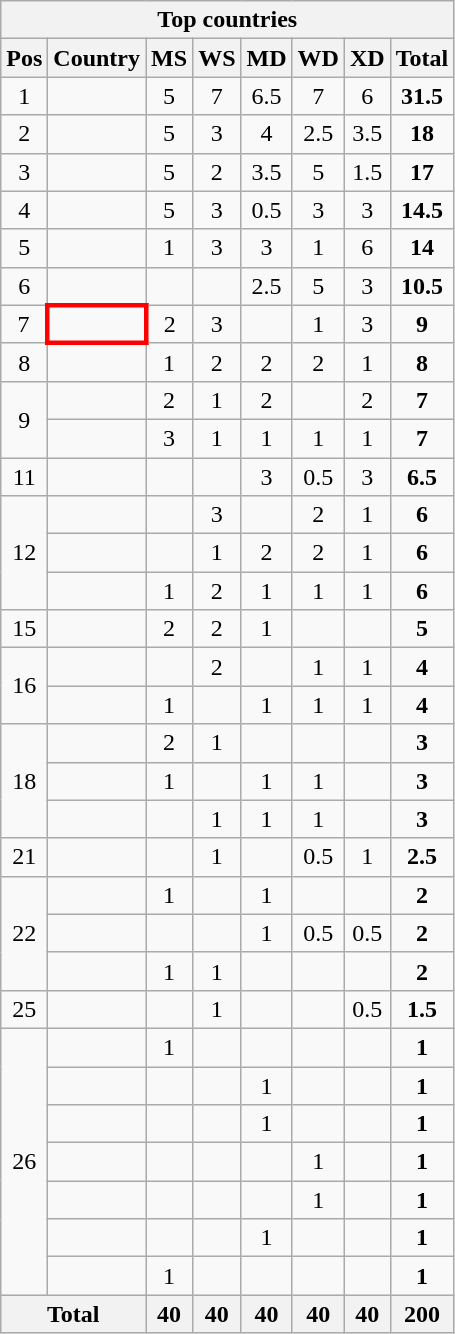<table class="wikitable" style="text-align:center">
<tr>
<th colspan="10">Top countries</th>
</tr>
<tr>
<th>Pos</th>
<th>Country</th>
<th>MS</th>
<th>WS</th>
<th>MD</th>
<th>WD</th>
<th>XD</th>
<th>Total</th>
</tr>
<tr>
<td>1</td>
<td align="left"><strong><em></em></strong></td>
<td>5</td>
<td>7</td>
<td>6.5</td>
<td>7</td>
<td>6</td>
<td><strong>31.5</strong></td>
</tr>
<tr>
<td>2</td>
<td align="left"></td>
<td>5</td>
<td>3</td>
<td>4</td>
<td>2.5</td>
<td>3.5</td>
<td><strong>18</strong></td>
</tr>
<tr>
<td>3</td>
<td align="left"></td>
<td>5</td>
<td>2</td>
<td>3.5</td>
<td>5</td>
<td>1.5</td>
<td><strong>17</strong></td>
</tr>
<tr>
<td>4</td>
<td align="left"></td>
<td>5</td>
<td>3</td>
<td>0.5</td>
<td>3</td>
<td>3</td>
<td><strong>14.5</strong></td>
</tr>
<tr>
<td>5</td>
<td align="left"></td>
<td>1</td>
<td>3</td>
<td>3</td>
<td>1</td>
<td>6</td>
<td><strong>14</strong></td>
</tr>
<tr>
<td>6</td>
<td align="left"></td>
<td></td>
<td></td>
<td>2.5</td>
<td>5</td>
<td>3</td>
<td><strong>10.5</strong></td>
</tr>
<tr>
<td>7</td>
<td align="left" style="border: 3px solid red"><strong></strong></td>
<td>2</td>
<td>3</td>
<td></td>
<td>1</td>
<td>3</td>
<td><strong>9</strong></td>
</tr>
<tr>
<td>8</td>
<td align="left"></td>
<td>1</td>
<td>2</td>
<td>2</td>
<td>2</td>
<td>1</td>
<td><strong>8</strong></td>
</tr>
<tr>
<td rowspan="2">9</td>
<td align="left"></td>
<td>2</td>
<td>1</td>
<td>2</td>
<td></td>
<td>2</td>
<td><strong>7</strong></td>
</tr>
<tr>
<td align="left"></td>
<td>3</td>
<td>1</td>
<td>1</td>
<td>1</td>
<td>1</td>
<td><strong>7</strong></td>
</tr>
<tr>
<td>11</td>
<td align="left"></td>
<td></td>
<td></td>
<td>3</td>
<td>0.5</td>
<td>3</td>
<td><strong>6.5</strong></td>
</tr>
<tr>
<td rowspan="3">12</td>
<td align="left"></td>
<td></td>
<td>3</td>
<td></td>
<td>2</td>
<td>1</td>
<td><strong>6</strong></td>
</tr>
<tr>
<td align="left"></td>
<td></td>
<td>1</td>
<td>2</td>
<td>2</td>
<td>1</td>
<td><strong>6</strong></td>
</tr>
<tr>
<td align="left"></td>
<td>1</td>
<td>2</td>
<td>1</td>
<td>1</td>
<td>1</td>
<td><strong>6</strong></td>
</tr>
<tr>
<td>15</td>
<td align="left"></td>
<td>2</td>
<td>2</td>
<td>1</td>
<td></td>
<td></td>
<td><strong>5</strong></td>
</tr>
<tr>
<td rowspan="2">16</td>
<td align="left"></td>
<td></td>
<td>2</td>
<td></td>
<td>1</td>
<td>1</td>
<td><strong>4</strong></td>
</tr>
<tr>
<td align="left"></td>
<td>1</td>
<td></td>
<td>1</td>
<td>1</td>
<td>1</td>
<td><strong>4</strong></td>
</tr>
<tr>
<td rowspan="3">18</td>
<td align="left"></td>
<td>2</td>
<td>1</td>
<td></td>
<td></td>
<td></td>
<td><strong>3</strong></td>
</tr>
<tr>
<td align="left"></td>
<td>1</td>
<td></td>
<td>1</td>
<td>1</td>
<td></td>
<td><strong>3</strong></td>
</tr>
<tr>
<td align="left"></td>
<td></td>
<td>1</td>
<td>1</td>
<td>1</td>
<td></td>
<td><strong>3</strong></td>
</tr>
<tr>
<td>21</td>
<td align="left"><em></em></td>
<td></td>
<td>1</td>
<td></td>
<td>0.5</td>
<td>1</td>
<td><strong>2.5</strong></td>
</tr>
<tr>
<td rowspan="3">22</td>
<td align="left"></td>
<td>1</td>
<td></td>
<td>1</td>
<td></td>
<td></td>
<td><strong>2</strong></td>
</tr>
<tr>
<td align="left"></td>
<td></td>
<td></td>
<td>1</td>
<td>0.5</td>
<td>0.5</td>
<td><strong>2</strong></td>
</tr>
<tr>
<td align="left"></td>
<td>1</td>
<td>1</td>
<td></td>
<td></td>
<td></td>
<td><strong>2</strong></td>
</tr>
<tr>
<td>25</td>
<td align="left"></td>
<td></td>
<td>1</td>
<td></td>
<td></td>
<td>0.5</td>
<td><strong>1.5</strong></td>
</tr>
<tr>
<td rowspan=7>26</td>
<td align="left"></td>
<td>1</td>
<td></td>
<td></td>
<td></td>
<td></td>
<td><strong>1</strong></td>
</tr>
<tr>
<td align="left"></td>
<td></td>
<td></td>
<td>1</td>
<td></td>
<td></td>
<td><strong>1</strong></td>
</tr>
<tr>
<td align="left"></td>
<td></td>
<td></td>
<td>1</td>
<td></td>
<td></td>
<td><strong>1</strong></td>
</tr>
<tr>
<td align="left"></td>
<td></td>
<td></td>
<td></td>
<td>1</td>
<td></td>
<td><strong>1</strong></td>
</tr>
<tr>
<td align="left"></td>
<td></td>
<td></td>
<td></td>
<td>1</td>
<td></td>
<td><strong>1</strong></td>
</tr>
<tr>
<td align="left"></td>
<td></td>
<td></td>
<td>1</td>
<td></td>
<td></td>
<td><strong>1</strong></td>
</tr>
<tr>
<td align="left"></td>
<td>1</td>
<td></td>
<td></td>
<td></td>
<td></td>
<td><strong>1</strong></td>
</tr>
<tr>
<th colspan="2">Total</th>
<th>40</th>
<th>40</th>
<th>40</th>
<th>40</th>
<th>40</th>
<th>200</th>
</tr>
</table>
